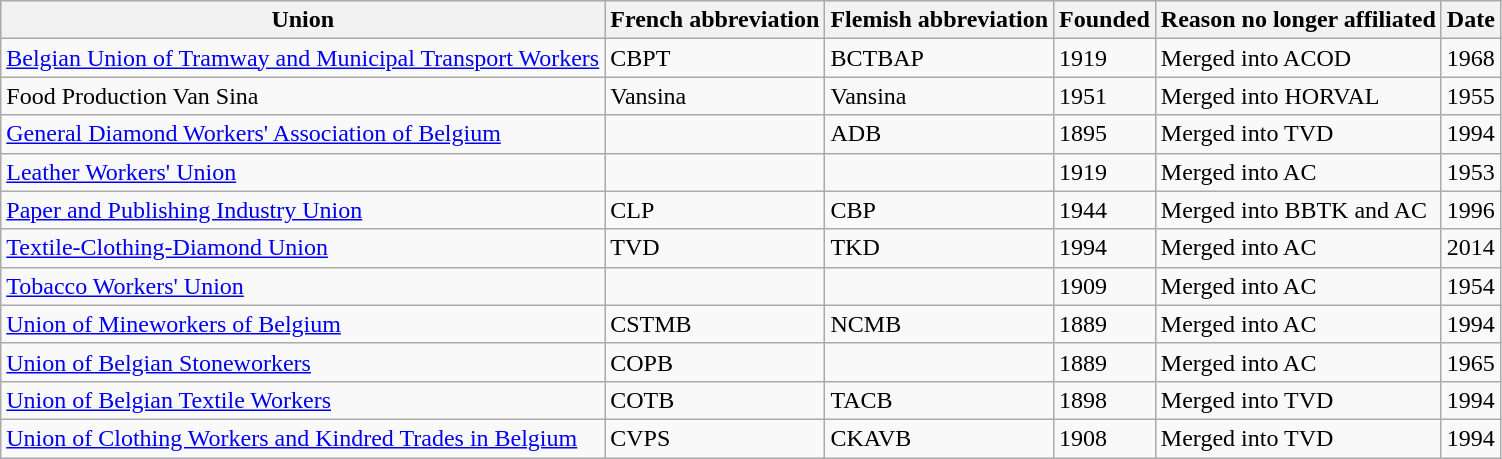<table class="wikitable sortable">
<tr>
<th>Union</th>
<th>French abbreviation</th>
<th>Flemish abbreviation</th>
<th>Founded</th>
<th>Reason no longer affiliated</th>
<th>Date</th>
</tr>
<tr>
<td><a href='#'>Belgian Union of Tramway and Municipal Transport Workers</a></td>
<td>CBPT</td>
<td>BCTBAP</td>
<td>1919</td>
<td>Merged into ACOD</td>
<td>1968</td>
</tr>
<tr>
<td>Food Production Van Sina</td>
<td>Vansina</td>
<td>Vansina</td>
<td>1951</td>
<td>Merged into HORVAL</td>
<td>1955</td>
</tr>
<tr>
<td><a href='#'>General Diamond Workers' Association of Belgium</a></td>
<td></td>
<td>ADB</td>
<td>1895</td>
<td>Merged into TVD</td>
<td>1994</td>
</tr>
<tr>
<td><a href='#'>Leather Workers' Union</a></td>
<td></td>
<td></td>
<td>1919</td>
<td>Merged into AC</td>
<td>1953</td>
</tr>
<tr>
<td><a href='#'>Paper and Publishing Industry Union</a></td>
<td>CLP</td>
<td>CBP</td>
<td>1944</td>
<td>Merged into BBTK and AC</td>
<td>1996</td>
</tr>
<tr>
<td><a href='#'>Textile-Clothing-Diamond Union</a></td>
<td>TVD</td>
<td>TKD</td>
<td>1994</td>
<td>Merged into AC</td>
<td>2014</td>
</tr>
<tr>
<td><a href='#'>Tobacco Workers' Union</a></td>
<td></td>
<td></td>
<td>1909</td>
<td>Merged into AC</td>
<td>1954</td>
</tr>
<tr>
<td><a href='#'>Union of Mineworkers of Belgium</a></td>
<td>CSTMB</td>
<td>NCMB</td>
<td>1889</td>
<td>Merged into AC</td>
<td>1994</td>
</tr>
<tr>
<td><a href='#'>Union of Belgian Stoneworkers</a></td>
<td>COPB</td>
<td></td>
<td>1889</td>
<td>Merged into AC</td>
<td>1965</td>
</tr>
<tr>
<td><a href='#'>Union of Belgian Textile Workers</a></td>
<td>COTB</td>
<td>TACB</td>
<td>1898</td>
<td>Merged into TVD</td>
<td>1994</td>
</tr>
<tr>
<td><a href='#'>Union of Clothing Workers and Kindred Trades in Belgium</a></td>
<td>CVPS</td>
<td>CKAVB</td>
<td>1908</td>
<td>Merged into TVD</td>
<td>1994</td>
</tr>
</table>
